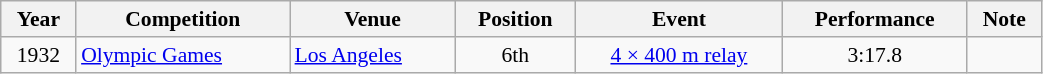<table class="wikitable" width=55% style="font-size:90%; text-align:center;">
<tr>
<th>Year</th>
<th>Competition</th>
<th>Venue</th>
<th>Position</th>
<th>Event</th>
<th>Performance</th>
<th>Note</th>
</tr>
<tr>
<td rowspan=1>1932</td>
<td rowspan=1 align=left><a href='#'>Olympic Games</a></td>
<td rowspan=1 align=left> <a href='#'>Los Angeles</a></td>
<td>6th</td>
<td><a href='#'>4 × 400 m relay</a></td>
<td>3:17.8</td>
<td></td>
</tr>
</table>
